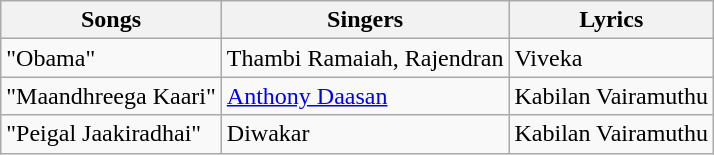<table class="wikitable">
<tr>
<th>Songs</th>
<th>Singers</th>
<th>Lyrics</th>
</tr>
<tr>
<td>"Obama"</td>
<td>Thambi Ramaiah, Rajendran</td>
<td>Viveka</td>
</tr>
<tr>
<td>"Maandhreega Kaari"</td>
<td><a href='#'>Anthony Daasan</a></td>
<td>Kabilan Vairamuthu</td>
</tr>
<tr>
<td>"Peigal Jaakiradhai"</td>
<td>Diwakar</td>
<td>Kabilan Vairamuthu</td>
</tr>
</table>
